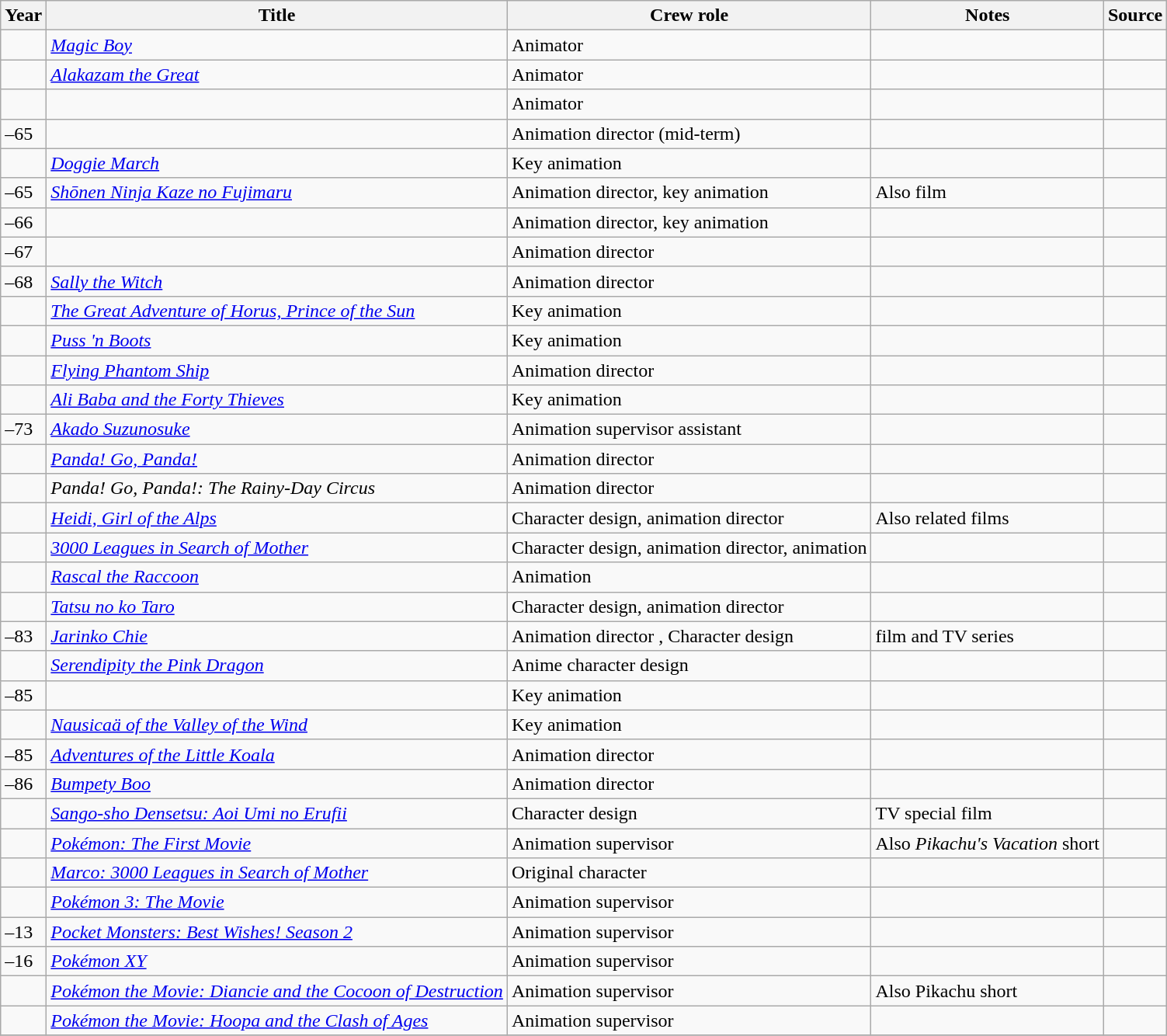<table class="wikitable sortable plainrowheaders">
<tr>
<th>Year</th>
<th>Title</th>
<th>Crew role</th>
<th class="unsortable">Notes</th>
<th class="unsortable">Source</th>
</tr>
<tr>
<td></td>
<td><em><a href='#'>Magic Boy</a></em></td>
<td>Animator </td>
<td></td>
<td></td>
</tr>
<tr>
<td></td>
<td><em><a href='#'>Alakazam the Great</a></em></td>
<td>Animator </td>
<td></td>
<td></td>
</tr>
<tr>
<td></td>
<td></td>
<td>Animator </td>
<td></td>
<td></td>
</tr>
<tr>
<td>–65</td>
<td></td>
<td>Animation director (mid-term) </td>
<td></td>
<td></td>
</tr>
<tr>
<td></td>
<td><em><a href='#'>Doggie March</a></em></td>
<td>Key animation </td>
<td></td>
<td></td>
</tr>
<tr>
<td>–65</td>
<td><em><a href='#'>Shōnen Ninja Kaze no Fujimaru</a></em></td>
<td>Animation director, key animation </td>
<td>Also film</td>
<td></td>
</tr>
<tr>
<td>–66</td>
<td></td>
<td>Animation director, key animation </td>
<td></td>
<td></td>
</tr>
<tr>
<td>–67</td>
<td></td>
<td>Animation director </td>
<td></td>
<td></td>
</tr>
<tr>
<td>–68</td>
<td><em><a href='#'>Sally the Witch</a></em></td>
<td>Animation director </td>
<td></td>
<td></td>
</tr>
<tr>
<td></td>
<td><em><a href='#'>The Great Adventure of Horus, Prince of the Sun</a></em></td>
<td>Key animation </td>
<td></td>
<td></td>
</tr>
<tr>
<td></td>
<td><em><a href='#'>Puss 'n Boots</a></em></td>
<td>Key animation </td>
<td></td>
<td></td>
</tr>
<tr>
<td></td>
<td><em><a href='#'>Flying Phantom Ship</a></em></td>
<td>Animation director </td>
<td></td>
<td></td>
</tr>
<tr>
<td></td>
<td><em><a href='#'>Ali Baba and the Forty Thieves</a></em></td>
<td>Key animation </td>
<td></td>
<td></td>
</tr>
<tr>
<td>–73</td>
<td><em><a href='#'>Akado Suzunosuke</a></em></td>
<td>Animation supervisor assistant </td>
<td></td>
<td></td>
</tr>
<tr>
<td></td>
<td><em><a href='#'>Panda! Go, Panda!</a></em></td>
<td>Animation director </td>
<td></td>
<td></td>
</tr>
<tr>
<td></td>
<td><em>Panda! Go, Panda!: The Rainy-Day Circus</em></td>
<td>Animation director </td>
<td></td>
<td></td>
</tr>
<tr>
<td></td>
<td><em><a href='#'>Heidi, Girl of the Alps</a></em></td>
<td>Character design, animation director </td>
<td>Also related films</td>
<td></td>
</tr>
<tr>
<td></td>
<td><em><a href='#'>3000 Leagues in Search of Mother</a></em></td>
<td>Character design, animation director, animation </td>
<td></td>
<td></td>
</tr>
<tr>
<td></td>
<td><em><a href='#'>Rascal the Raccoon</a></em></td>
<td>Animation </td>
<td></td>
<td></td>
</tr>
<tr>
<td></td>
<td><em><a href='#'>Tatsu no ko Taro</a></em></td>
<td>Character design, animation director </td>
<td></td>
<td></td>
</tr>
<tr>
<td>–83</td>
<td><em><a href='#'>Jarinko Chie</a></em></td>
<td>Animation director , Character design </td>
<td>film and TV series</td>
<td></td>
</tr>
<tr>
<td></td>
<td><em><a href='#'>Serendipity the Pink Dragon</a></em></td>
<td>Anime character design </td>
<td></td>
<td></td>
</tr>
<tr>
<td>–85</td>
<td></td>
<td>Key animation </td>
<td></td>
<td></td>
</tr>
<tr>
<td></td>
<td><em><a href='#'>Nausicaä of the Valley of the Wind</a></em></td>
<td>Key animation </td>
<td></td>
<td></td>
</tr>
<tr>
<td>–85</td>
<td><em><a href='#'>Adventures of the Little Koala</a></em></td>
<td>Animation director </td>
<td></td>
<td></td>
</tr>
<tr>
<td>–86</td>
<td><em><a href='#'>Bumpety Boo</a></em></td>
<td>Animation director </td>
<td></td>
<td></td>
</tr>
<tr>
<td></td>
<td><em><a href='#'>Sango-sho Densetsu: Aoi Umi no Erufii</a></em></td>
<td>Character design </td>
<td>TV special film</td>
<td></td>
</tr>
<tr>
<td></td>
<td><em><a href='#'>Pokémon: The First Movie</a></em></td>
<td>Animation supervisor </td>
<td>Also <em>Pikachu's Vacation</em> short</td>
<td></td>
</tr>
<tr>
<td></td>
<td><em><a href='#'>Marco: 3000 Leagues in Search of Mother</a></em></td>
<td>Original character </td>
<td></td>
<td></td>
</tr>
<tr>
<td></td>
<td><em><a href='#'>Pokémon 3: The Movie</a></em></td>
<td>Animation supervisor </td>
<td></td>
<td></td>
</tr>
<tr>
<td>–13</td>
<td><em><a href='#'>Pocket Monsters: Best Wishes! Season 2</a></em></td>
<td>Animation supervisor </td>
<td></td>
<td></td>
</tr>
<tr>
<td>–16</td>
<td><em><a href='#'>Pokémon XY</a></em></td>
<td>Animation supervisor </td>
<td></td>
<td></td>
</tr>
<tr>
<td></td>
<td><em><a href='#'>Pokémon the Movie: Diancie and the Cocoon of Destruction</a></em></td>
<td>Animation supervisor </td>
<td>Also Pikachu short</td>
<td></td>
</tr>
<tr>
<td></td>
<td><em><a href='#'>Pokémon the Movie: Hoopa and the Clash of Ages</a></em></td>
<td>Animation supervisor </td>
<td></td>
<td></td>
</tr>
<tr>
</tr>
</table>
